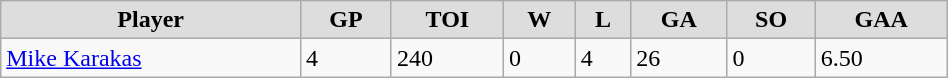<table class="wikitable" width="50%">
<tr align="center"  bgcolor="#dddddd">
<td><strong>Player</strong></td>
<td><strong>GP</strong></td>
<td><strong>TOI</strong></td>
<td><strong>W</strong></td>
<td><strong>L</strong></td>
<td><strong>GA</strong></td>
<td><strong>SO</strong></td>
<td><strong>GAA</strong></td>
</tr>
<tr>
<td><a href='#'>Mike Karakas</a></td>
<td>4</td>
<td>240</td>
<td>0</td>
<td>4</td>
<td>26</td>
<td>0</td>
<td>6.50</td>
</tr>
</table>
